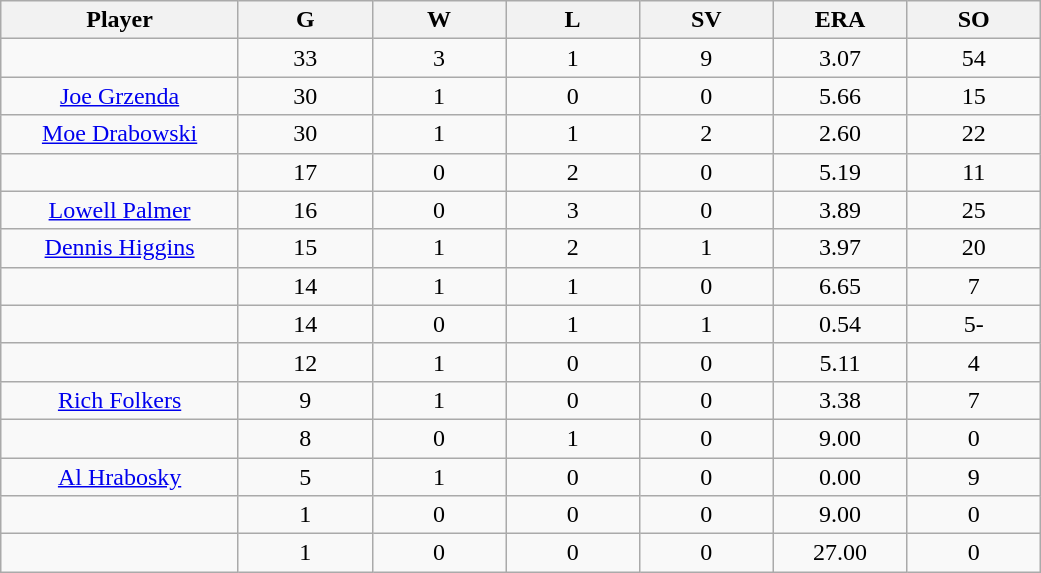<table class="wikitable sortable">
<tr>
<th bgcolor="#DDDDFF" width="16%">Player</th>
<th bgcolor="#DDDDFF" width="9%">G</th>
<th bgcolor="#DDDDFF" width="9%">W</th>
<th bgcolor="#DDDDFF" width="9%">L</th>
<th bgcolor="#DDDDFF" width="9%">SV</th>
<th bgcolor="#DDDDFF" width="9%">ERA</th>
<th bgcolor="#DDDDFF" width="9%">SO</th>
</tr>
<tr align="center">
<td></td>
<td>33</td>
<td>3</td>
<td>1</td>
<td>9</td>
<td>3.07</td>
<td>54</td>
</tr>
<tr align="center">
<td><a href='#'>Joe Grzenda</a></td>
<td>30</td>
<td>1</td>
<td>0</td>
<td>0</td>
<td>5.66</td>
<td>15</td>
</tr>
<tr align=center>
<td><a href='#'>Moe Drabowski</a></td>
<td>30</td>
<td>1</td>
<td>1</td>
<td>2</td>
<td>2.60</td>
<td>22</td>
</tr>
<tr align=center>
<td></td>
<td>17</td>
<td>0</td>
<td>2</td>
<td>0</td>
<td>5.19</td>
<td>11</td>
</tr>
<tr align="center">
<td><a href='#'>Lowell Palmer</a></td>
<td>16</td>
<td>0</td>
<td>3</td>
<td>0</td>
<td>3.89</td>
<td>25</td>
</tr>
<tr align=center>
<td><a href='#'>Dennis Higgins</a></td>
<td>15</td>
<td>1</td>
<td>2</td>
<td>1</td>
<td>3.97</td>
<td>20</td>
</tr>
<tr align=center>
<td></td>
<td>14</td>
<td>1</td>
<td>1</td>
<td>0</td>
<td>6.65</td>
<td>7</td>
</tr>
<tr align="center">
<td></td>
<td>14</td>
<td>0</td>
<td>1</td>
<td>1</td>
<td>0.54</td>
<td>5-</td>
</tr>
<tr align="center">
<td></td>
<td>12</td>
<td>1</td>
<td>0</td>
<td>0</td>
<td>5.11</td>
<td>4</td>
</tr>
<tr align="center">
<td><a href='#'>Rich Folkers</a></td>
<td>9</td>
<td>1</td>
<td>0</td>
<td>0</td>
<td>3.38</td>
<td>7</td>
</tr>
<tr align=center>
<td></td>
<td>8</td>
<td>0</td>
<td>1</td>
<td>0</td>
<td>9.00</td>
<td>0</td>
</tr>
<tr align="center">
<td><a href='#'>Al Hrabosky</a></td>
<td>5</td>
<td>1</td>
<td>0</td>
<td>0</td>
<td>0.00</td>
<td>9</td>
</tr>
<tr align=center>
<td></td>
<td>1</td>
<td>0</td>
<td>0</td>
<td>0</td>
<td>9.00</td>
<td>0</td>
</tr>
<tr align="center">
<td></td>
<td>1</td>
<td>0</td>
<td>0</td>
<td>0</td>
<td>27.00</td>
<td>0</td>
</tr>
</table>
